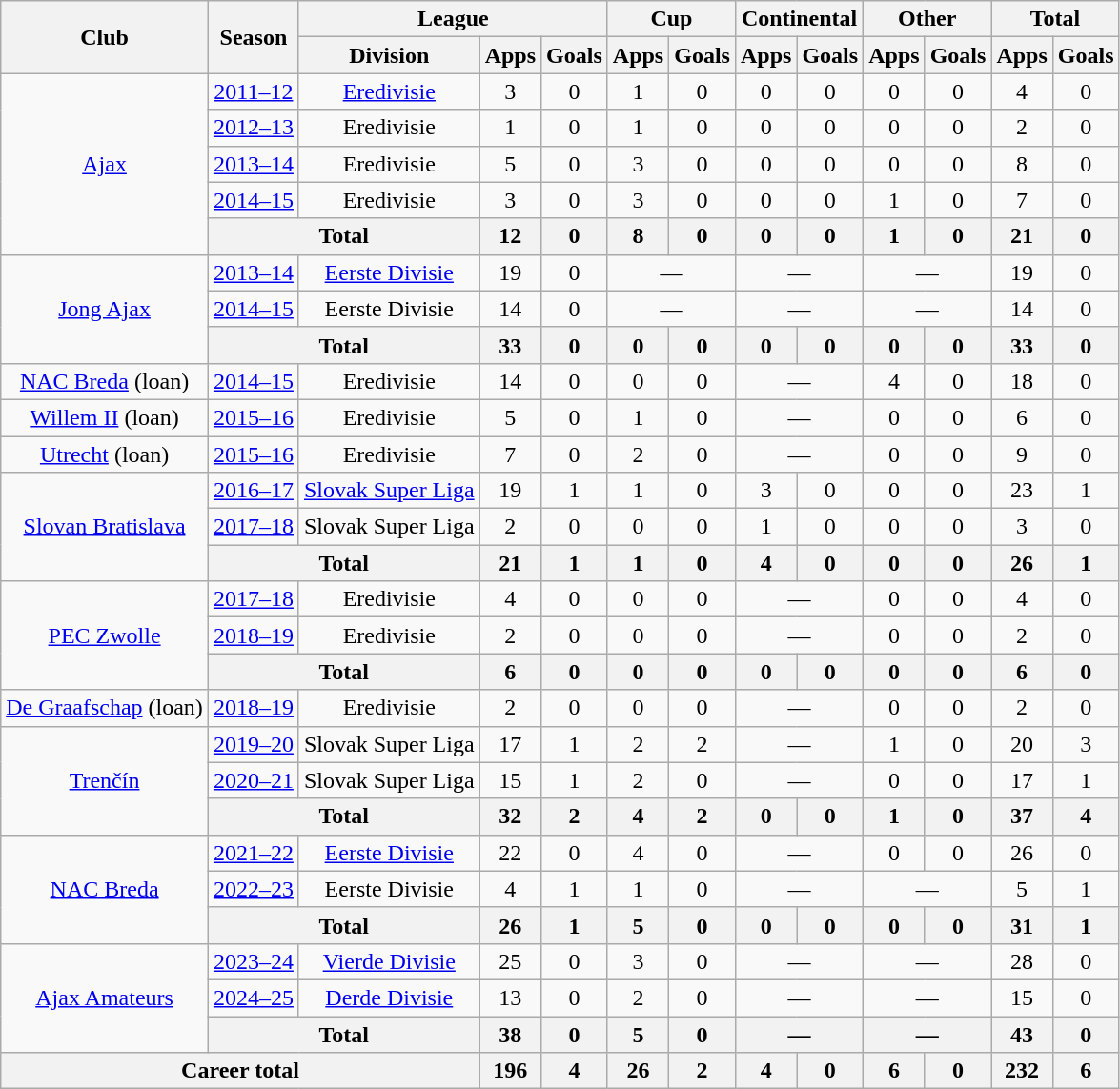<table class="wikitable" style="text-align:center">
<tr>
<th rowspan="2">Club</th>
<th rowspan="2">Season</th>
<th colspan="3">League</th>
<th colspan="2">Cup</th>
<th colspan="2">Continental</th>
<th colspan="2">Other</th>
<th colspan="2">Total</th>
</tr>
<tr>
<th>Division</th>
<th>Apps</th>
<th>Goals</th>
<th>Apps</th>
<th>Goals</th>
<th>Apps</th>
<th>Goals</th>
<th>Apps</th>
<th>Goals</th>
<th>Apps</th>
<th>Goals</th>
</tr>
<tr>
<td rowspan="5"><a href='#'>Ajax</a></td>
<td><a href='#'>2011–12</a></td>
<td><a href='#'>Eredivisie</a></td>
<td>3</td>
<td>0</td>
<td>1</td>
<td>0</td>
<td>0</td>
<td>0</td>
<td>0</td>
<td>0</td>
<td>4</td>
<td>0</td>
</tr>
<tr>
<td><a href='#'>2012–13</a></td>
<td>Eredivisie</td>
<td>1</td>
<td>0</td>
<td>1</td>
<td>0</td>
<td>0</td>
<td>0</td>
<td>0</td>
<td>0</td>
<td>2</td>
<td>0</td>
</tr>
<tr>
<td><a href='#'>2013–14</a></td>
<td>Eredivisie</td>
<td>5</td>
<td>0</td>
<td>3</td>
<td>0</td>
<td>0</td>
<td>0</td>
<td>0</td>
<td>0</td>
<td>8</td>
<td>0</td>
</tr>
<tr>
<td><a href='#'>2014–15</a></td>
<td>Eredivisie</td>
<td>3</td>
<td>0</td>
<td>3</td>
<td>0</td>
<td>0</td>
<td>0</td>
<td>1</td>
<td>0</td>
<td>7</td>
<td>0</td>
</tr>
<tr>
<th colspan="2">Total</th>
<th>12</th>
<th>0</th>
<th>8</th>
<th>0</th>
<th>0</th>
<th>0</th>
<th>1</th>
<th>0</th>
<th>21</th>
<th>0</th>
</tr>
<tr>
<td rowspan="3"><a href='#'>Jong Ajax</a></td>
<td><a href='#'>2013–14</a></td>
<td><a href='#'>Eerste Divisie</a></td>
<td>19</td>
<td>0</td>
<td colspan="2">—</td>
<td colspan="2">—</td>
<td colspan="2">—</td>
<td>19</td>
<td>0</td>
</tr>
<tr>
<td><a href='#'>2014–15</a></td>
<td>Eerste Divisie</td>
<td>14</td>
<td>0</td>
<td colspan="2">—</td>
<td colspan="2">—</td>
<td colspan="2">—</td>
<td>14</td>
<td>0</td>
</tr>
<tr>
<th colspan="2">Total</th>
<th>33</th>
<th>0</th>
<th>0</th>
<th>0</th>
<th>0</th>
<th>0</th>
<th>0</th>
<th>0</th>
<th>33</th>
<th>0</th>
</tr>
<tr>
<td><a href='#'>NAC Breda</a> (loan)</td>
<td><a href='#'>2014–15</a></td>
<td>Eredivisie</td>
<td>14</td>
<td>0</td>
<td>0</td>
<td>0</td>
<td colspan="2">—</td>
<td>4</td>
<td>0</td>
<td>18</td>
<td>0</td>
</tr>
<tr>
<td><a href='#'>Willem II</a> (loan)</td>
<td><a href='#'>2015–16</a></td>
<td>Eredivisie</td>
<td>5</td>
<td>0</td>
<td>1</td>
<td>0</td>
<td colspan="2">—</td>
<td>0</td>
<td>0</td>
<td>6</td>
<td>0</td>
</tr>
<tr>
<td><a href='#'>Utrecht</a> (loan)</td>
<td><a href='#'>2015–16</a></td>
<td>Eredivisie</td>
<td>7</td>
<td>0</td>
<td>2</td>
<td>0</td>
<td colspan="2">—</td>
<td>0</td>
<td>0</td>
<td>9</td>
<td>0</td>
</tr>
<tr>
<td rowspan="3"><a href='#'>Slovan Bratislava</a></td>
<td><a href='#'>2016–17</a></td>
<td><a href='#'>Slovak Super Liga</a></td>
<td>19</td>
<td>1</td>
<td>1</td>
<td>0</td>
<td>3</td>
<td>0</td>
<td>0</td>
<td>0</td>
<td>23</td>
<td>1</td>
</tr>
<tr>
<td><a href='#'>2017–18</a></td>
<td>Slovak Super Liga</td>
<td>2</td>
<td>0</td>
<td>0</td>
<td>0</td>
<td>1</td>
<td>0</td>
<td>0</td>
<td>0</td>
<td>3</td>
<td>0</td>
</tr>
<tr>
<th colspan="2">Total</th>
<th>21</th>
<th>1</th>
<th>1</th>
<th>0</th>
<th>4</th>
<th>0</th>
<th>0</th>
<th>0</th>
<th>26</th>
<th>1</th>
</tr>
<tr>
<td rowspan="3"><a href='#'>PEC Zwolle</a></td>
<td><a href='#'>2017–18</a></td>
<td>Eredivisie</td>
<td>4</td>
<td>0</td>
<td>0</td>
<td>0</td>
<td colspan="2">—</td>
<td>0</td>
<td>0</td>
<td>4</td>
<td>0</td>
</tr>
<tr>
<td><a href='#'>2018–19</a></td>
<td>Eredivisie</td>
<td>2</td>
<td>0</td>
<td>0</td>
<td>0</td>
<td colspan="2">—</td>
<td>0</td>
<td>0</td>
<td>2</td>
<td>0</td>
</tr>
<tr>
<th colspan="2">Total</th>
<th>6</th>
<th>0</th>
<th>0</th>
<th>0</th>
<th>0</th>
<th>0</th>
<th>0</th>
<th>0</th>
<th>6</th>
<th>0</th>
</tr>
<tr>
<td><a href='#'>De Graafschap</a> (loan)</td>
<td><a href='#'>2018–19</a></td>
<td>Eredivisie</td>
<td>2</td>
<td>0</td>
<td>0</td>
<td>0</td>
<td colspan="2">—</td>
<td>0</td>
<td>0</td>
<td>2</td>
<td>0</td>
</tr>
<tr>
<td rowspan="3"><a href='#'>Trenčín</a></td>
<td><a href='#'>2019–20</a></td>
<td>Slovak Super Liga</td>
<td>17</td>
<td>1</td>
<td>2</td>
<td>2</td>
<td colspan="2">—</td>
<td>1</td>
<td>0</td>
<td>20</td>
<td>3</td>
</tr>
<tr>
<td><a href='#'>2020–21</a></td>
<td>Slovak Super Liga</td>
<td>15</td>
<td>1</td>
<td>2</td>
<td>0</td>
<td colspan="2">—</td>
<td>0</td>
<td>0</td>
<td>17</td>
<td>1</td>
</tr>
<tr>
<th colspan="2">Total</th>
<th>32</th>
<th>2</th>
<th>4</th>
<th>2</th>
<th>0</th>
<th>0</th>
<th>1</th>
<th>0</th>
<th>37</th>
<th>4</th>
</tr>
<tr>
<td rowspan="3"><a href='#'>NAC Breda</a></td>
<td><a href='#'>2021–22</a></td>
<td><a href='#'>Eerste Divisie</a></td>
<td>22</td>
<td>0</td>
<td>4</td>
<td>0</td>
<td colspan="2">—</td>
<td>0</td>
<td>0</td>
<td>26</td>
<td>0</td>
</tr>
<tr>
<td><a href='#'>2022–23</a></td>
<td>Eerste Divisie</td>
<td>4</td>
<td>1</td>
<td>1</td>
<td>0</td>
<td colspan="2">—</td>
<td colspan="2">—</td>
<td>5</td>
<td>1</td>
</tr>
<tr>
<th colspan="2">Total</th>
<th>26</th>
<th>1</th>
<th>5</th>
<th>0</th>
<th>0</th>
<th>0</th>
<th>0</th>
<th>0</th>
<th>31</th>
<th>1</th>
</tr>
<tr>
<td rowspan="3"><a href='#'>Ajax Amateurs</a></td>
<td><a href='#'>2023–24</a></td>
<td><a href='#'>Vierde Divisie</a></td>
<td>25</td>
<td>0</td>
<td>3</td>
<td>0</td>
<td colspan="2">—</td>
<td colspan="2">—</td>
<td>28</td>
<td>0</td>
</tr>
<tr>
<td><a href='#'>2024–25</a></td>
<td><a href='#'>Derde Divisie</a></td>
<td>13</td>
<td>0</td>
<td>2</td>
<td>0</td>
<td colspan="2">—</td>
<td colspan="2">—</td>
<td>15</td>
<td>0</td>
</tr>
<tr>
<th colspan="2">Total</th>
<th>38</th>
<th>0</th>
<th>5</th>
<th>0</th>
<th colspan="2">—</th>
<th colspan="2">—</th>
<th>43</th>
<th>0</th>
</tr>
<tr>
<th colspan="3">Career total</th>
<th>196</th>
<th>4</th>
<th>26</th>
<th>2</th>
<th>4</th>
<th>0</th>
<th>6</th>
<th>0</th>
<th>232</th>
<th>6</th>
</tr>
</table>
